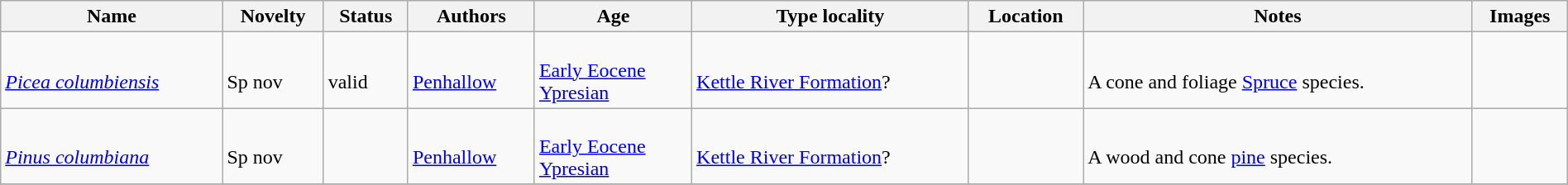<table class="wikitable sortable" align="center" width="100%">
<tr>
<th>Name</th>
<th>Novelty</th>
<th>Status</th>
<th>Authors</th>
<th>Age</th>
<th>Type locality</th>
<th>Location</th>
<th>Notes</th>
<th>Images</th>
</tr>
<tr>
<td><br><em><a href='#'>Picea columbiensis</a></em></td>
<td><br>Sp nov</td>
<td><br>valid</td>
<td><br><a href='#'>Penhallow</a></td>
<td><br><a href='#'>Early Eocene</a><br> <a href='#'>Ypresian</a></td>
<td><br><a href='#'>Kettle River Formation</a>?</td>
<td><br><br></td>
<td><br>A cone and foliage <a href='#'>Spruce</a> species.</td>
<td><br></td>
</tr>
<tr>
<td><br><em><a href='#'>Pinus columbiana</a></em></td>
<td><br>Sp nov</td>
<td></td>
<td><br><a href='#'>Penhallow</a></td>
<td><br><a href='#'>Early Eocene</a><br> <a href='#'>Ypresian</a></td>
<td><br><a href='#'>Kettle River Formation</a>?</td>
<td><br><br></td>
<td><br>A wood and cone <a href='#'>pine</a> species.</td>
<td><br></td>
</tr>
<tr>
</tr>
</table>
